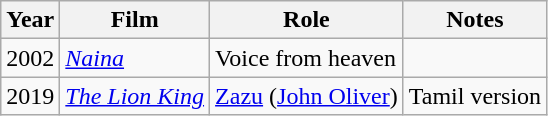<table class="wikitable sortable" style="background:# style="background:#B0C4DE">
<tr>
<th>Year</th>
<th>Film</th>
<th>Role</th>
<th class=unsortable>Notes</th>
</tr>
<tr>
<td>2002</td>
<td><em><a href='#'>Naina</a></em></td>
<td>Voice from heaven</td>
<td></td>
</tr>
<tr>
<td>2019</td>
<td><em><a href='#'>The Lion King</a></em></td>
<td><a href='#'>Zazu</a> (<a href='#'>John Oliver</a>)</td>
<td>Tamil version</td>
</tr>
</table>
